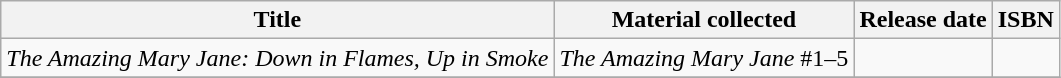<table class="wikitable sortable">
<tr>
<th>Title</th>
<th>Material collected</th>
<th>Release date</th>
<th>ISBN</th>
</tr>
<tr>
<td><em>The Amazing Mary Jane: Down in Flames, Up in Smoke</em></td>
<td><em>The Amazing Mary Jane</em> #1–5</td>
<td></td>
<td></td>
</tr>
<tr>
</tr>
</table>
